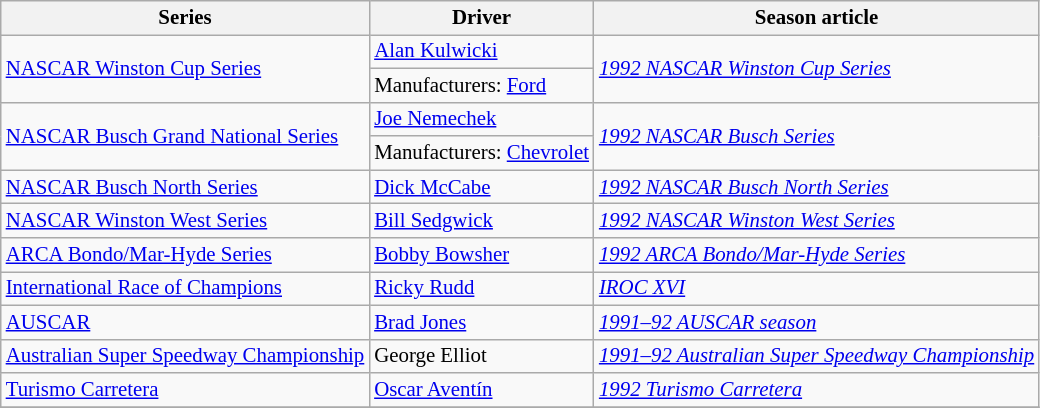<table class="wikitable" style="font-size: 87%;">
<tr>
<th>Series</th>
<th>Driver</th>
<th>Season article</th>
</tr>
<tr>
<td rowspan=2><a href='#'>NASCAR Winston Cup Series</a></td>
<td> <a href='#'>Alan Kulwicki</a></td>
<td rowspan=2><em><a href='#'>1992 NASCAR Winston Cup Series</a></em></td>
</tr>
<tr>
<td>Manufacturers:  <a href='#'>Ford</a></td>
</tr>
<tr>
<td rowspan=2><a href='#'>NASCAR Busch Grand National Series</a></td>
<td> <a href='#'>Joe Nemechek</a></td>
<td rowspan=2><em><a href='#'>1992 NASCAR Busch Series</a></em></td>
</tr>
<tr>
<td>Manufacturers:  <a href='#'>Chevrolet</a></td>
</tr>
<tr>
<td><a href='#'>NASCAR Busch North Series</a></td>
<td> <a href='#'>Dick McCabe</a></td>
<td><em><a href='#'>1992 NASCAR Busch North Series</a></em></td>
</tr>
<tr>
<td><a href='#'>NASCAR Winston West Series</a></td>
<td> <a href='#'>Bill Sedgwick</a></td>
<td><em><a href='#'>1992 NASCAR Winston West Series</a></em></td>
</tr>
<tr>
<td><a href='#'>ARCA Bondo/Mar-Hyde Series</a></td>
<td> <a href='#'>Bobby Bowsher</a></td>
<td><em><a href='#'>1992 ARCA Bondo/Mar-Hyde Series</a></em></td>
</tr>
<tr>
<td><a href='#'>International Race of Champions</a></td>
<td> <a href='#'>Ricky Rudd</a></td>
<td><em><a href='#'>IROC XVI</a></em></td>
</tr>
<tr>
<td><a href='#'>AUSCAR</a></td>
<td> <a href='#'>Brad Jones</a></td>
<td><em><a href='#'>1991–92 AUSCAR season</a></em></td>
</tr>
<tr>
<td><a href='#'>Australian Super Speedway Championship</a></td>
<td> George Elliot</td>
<td><em><a href='#'>1991–92 Australian Super Speedway Championship</a></em></td>
</tr>
<tr>
<td><a href='#'>Turismo Carretera</a></td>
<td> <a href='#'>Oscar Aventín</a></td>
<td><em><a href='#'>1992 Turismo Carretera</a></em></td>
</tr>
<tr>
</tr>
</table>
